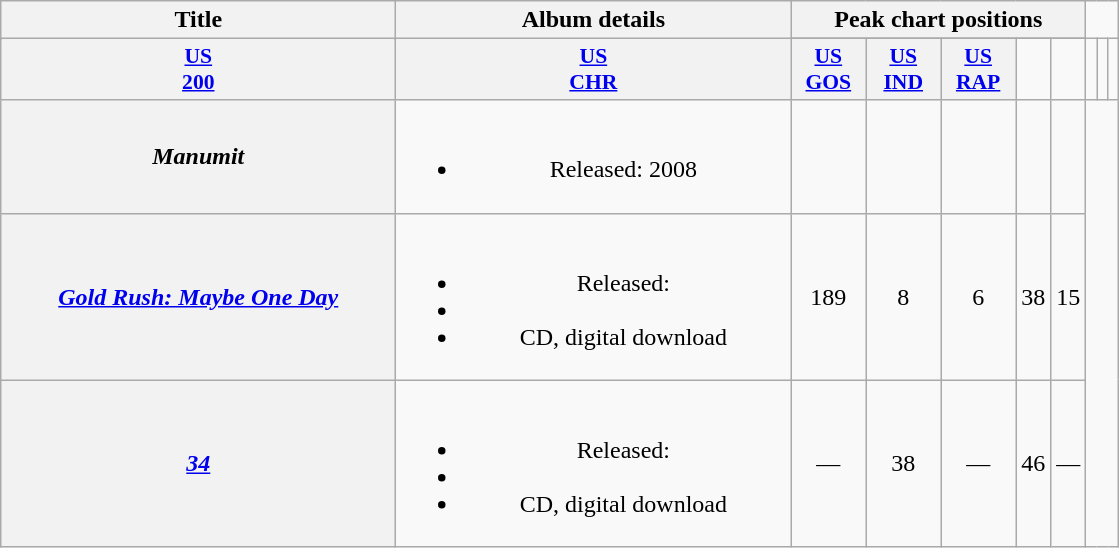<table class="wikitable plainrowheaders" style="text-align:center;">
<tr>
<th scope="col" rowspan="2" style="width:16em;">Title</th>
<th scope="col" rowspan="2" style="width:16em;">Album details</th>
<th scope="col" colspan="5">Peak chart positions</th>
</tr>
<tr>
</tr>
<tr>
<th style="width:3em; font-size:90%"><a href='#'>US<br>200</a></th>
<th style="width:3em; font-size:90%"><a href='#'>US<br>CHR</a></th>
<th style="width:3em; font-size:90%"><a href='#'>US<br>GOS</a></th>
<th style="width:3em; font-size:90%"><a href='#'>US<br>IND</a></th>
<th style="width:3em; font-size:90%"><a href='#'>US<br>RAP</a></th>
<td></td>
<td></td>
<td></td>
<td></td>
<td></td>
</tr>
<tr>
<th scope="row"><em>Manumit</em></th>
<td><br><ul><li>Released: 2008</li></ul></td>
<td></td>
<td></td>
<td></td>
<td></td>
<td></td>
</tr>
<tr>
<th scope="row"><em><a href='#'>Gold Rush: Maybe One Day</a></em></th>
<td><br><ul><li>Released: </li><li></li><li>CD, digital download</li></ul></td>
<td>189</td>
<td>8</td>
<td>6</td>
<td>38</td>
<td>15</td>
</tr>
<tr>
<th scope="row"><em><a href='#'>34</a></em></th>
<td><br><ul><li>Released: </li><li></li><li>CD, digital download</li></ul></td>
<td>—</td>
<td>38</td>
<td>—</td>
<td>46</td>
<td>—</td>
</tr>
</table>
